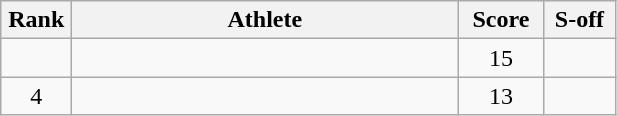<table class="wikitable" style="text-align:center">
<tr>
<th width=40>Rank</th>
<th width=250>Athlete</th>
<th width=50>Score</th>
<th width=40>S-off</th>
</tr>
<tr>
<td></td>
<td align=left></td>
<td>15</td>
<td></td>
</tr>
<tr>
<td>4</td>
<td align=left></td>
<td>13</td>
<td></td>
</tr>
</table>
